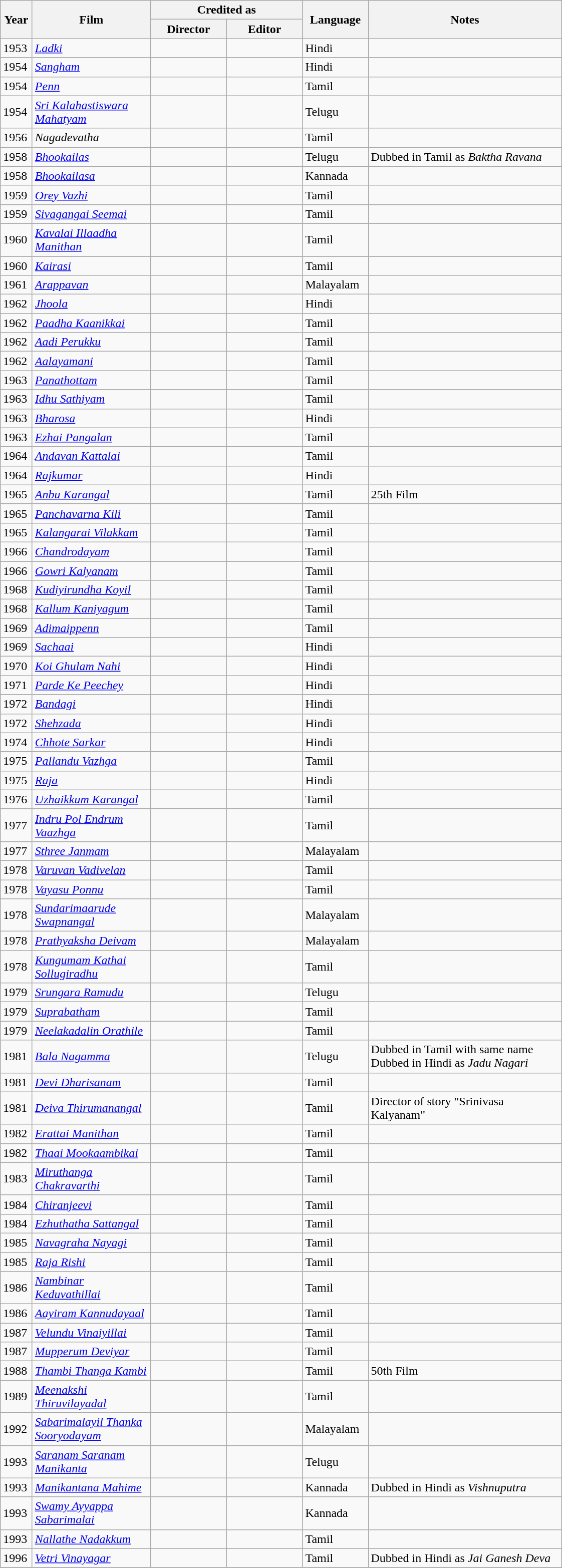<table class="wikitable sortable">
<tr>
<th rowspan="2" style="width:35px;">Year</th>
<th rowspan="2" style="width:150px;">Film</th>
<th colspan="2" style="width:195px;">Credited as</th>
<th rowspan="2" style="text-align:center; width:80px;">Language</th>
<th rowspan="2"  style="text-align:center; width:250px;" class="unsortable">Notes</th>
</tr>
<tr>
<th style="width:65px;">Director</th>
<th width=65>Editor</th>
</tr>
<tr>
<td>1953</td>
<td><em><a href='#'>Ladki</a></em></td>
<td style="text-align:center;"></td>
<td style="text-align:center;"></td>
<td>Hindi</td>
<td></td>
</tr>
<tr>
<td>1954</td>
<td><em><a href='#'>Sangham</a></em></td>
<td style="text-align:center;"></td>
<td style="text-align:center;"></td>
<td>Hindi</td>
<td></td>
</tr>
<tr>
<td>1954</td>
<td><em><a href='#'>Penn</a></em></td>
<td style="text-align:center;"></td>
<td style="text-align:center;"></td>
<td>Tamil</td>
<td></td>
</tr>
<tr>
<td>1954</td>
<td><em><a href='#'>Sri Kalahastiswara Mahatyam</a></em></td>
<td style="text-align:center;"></td>
<td style="text-align:center;"></td>
<td>Telugu</td>
<td></td>
</tr>
<tr>
<td>1956</td>
<td><em>Nagadevatha</em></td>
<td style="text-align:center;"></td>
<td style="text-align:center;"></td>
<td>Tamil</td>
<td></td>
</tr>
<tr>
<td>1958</td>
<td><em><a href='#'>Bhookailas</a></em></td>
<td style="text-align:center;"></td>
<td style="text-align:center;"></td>
<td>Telugu</td>
<td>Dubbed in Tamil as <em>Baktha Ravana</em></td>
</tr>
<tr>
<td>1958</td>
<td><em><a href='#'>Bhookailasa</a></em></td>
<td style="text-align:center;"></td>
<td style="text-align:center;"></td>
<td>Kannada</td>
<td></td>
</tr>
<tr>
<td>1959</td>
<td><em><a href='#'>Orey Vazhi</a></em></td>
<td style="text-align:center;"></td>
<td style="text-align:center;"></td>
<td>Tamil</td>
<td></td>
</tr>
<tr>
<td>1959</td>
<td><em><a href='#'>Sivagangai Seemai</a></em></td>
<td style="text-align:center;"></td>
<td style="text-align:center;"></td>
<td>Tamil</td>
<td></td>
</tr>
<tr>
<td>1960</td>
<td><em><a href='#'>Kavalai Illaadha Manithan</a></em></td>
<td style="text-align:center;"></td>
<td style="text-align:center;"></td>
<td>Tamil</td>
<td></td>
</tr>
<tr>
<td>1960</td>
<td><em><a href='#'>Kairasi</a></em></td>
<td style="text-align:center;"></td>
<td style="text-align:center;"></td>
<td>Tamil</td>
<td></td>
</tr>
<tr>
<td>1961</td>
<td><em><a href='#'>Arappavan</a></em></td>
<td style="text-align:center;"></td>
<td style="text-align:center;"></td>
<td>Malayalam</td>
<td></td>
</tr>
<tr>
<td>1962</td>
<td><em><a href='#'>Jhoola</a></em></td>
<td style="text-align:center;"></td>
<td style="text-align:center;"></td>
<td>Hindi</td>
<td></td>
</tr>
<tr>
<td>1962</td>
<td><em><a href='#'>Paadha Kaanikkai</a></em></td>
<td style="text-align:center;"></td>
<td style="text-align:center;"></td>
<td>Tamil</td>
<td></td>
</tr>
<tr>
<td>1962</td>
<td><em><a href='#'>Aadi Perukku</a></em></td>
<td style="text-align:center;"></td>
<td style="text-align:center;"></td>
<td>Tamil</td>
<td></td>
</tr>
<tr>
<td>1962</td>
<td><em><a href='#'>Aalayamani</a></em></td>
<td style="text-align:center;"></td>
<td style="text-align:center;"></td>
<td>Tamil</td>
<td></td>
</tr>
<tr>
<td>1963</td>
<td><em><a href='#'>Panathottam</a></em></td>
<td style="text-align:center;"></td>
<td style="text-align:center;"></td>
<td>Tamil</td>
<td></td>
</tr>
<tr>
<td>1963</td>
<td><em><a href='#'>Idhu Sathiyam</a></em></td>
<td style="text-align:center;"></td>
<td style="text-align:center;"></td>
<td>Tamil</td>
<td></td>
</tr>
<tr>
<td>1963</td>
<td><em><a href='#'>Bharosa</a></em></td>
<td style="text-align:center;"></td>
<td style="text-align:center;"></td>
<td>Hindi</td>
<td></td>
</tr>
<tr>
<td>1963</td>
<td><em><a href='#'>Ezhai Pangalan</a></em></td>
<td style="text-align:center;"></td>
<td style="text-align:center;"></td>
<td>Tamil</td>
<td></td>
</tr>
<tr>
<td>1964</td>
<td><em><a href='#'>Andavan Kattalai</a></em></td>
<td style="text-align:center;"></td>
<td style="text-align:center;"></td>
<td>Tamil</td>
<td></td>
</tr>
<tr>
<td>1964</td>
<td><em><a href='#'>Rajkumar</a></em></td>
<td style="text-align:center;"></td>
<td style="text-align:center;"></td>
<td>Hindi</td>
<td></td>
</tr>
<tr>
<td>1965</td>
<td><em><a href='#'>Anbu Karangal</a></em></td>
<td style="text-align:center;"></td>
<td style="text-align:center;"></td>
<td>Tamil</td>
<td>25th Film</td>
</tr>
<tr>
<td>1965</td>
<td><em><a href='#'>Panchavarna Kili</a></em></td>
<td style="text-align:center;"></td>
<td style="text-align:center;"></td>
<td>Tamil</td>
<td></td>
</tr>
<tr>
<td>1965</td>
<td><em><a href='#'>Kalangarai Vilakkam</a></em></td>
<td style="text-align:center;"></td>
<td style="text-align:center;"></td>
<td>Tamil</td>
<td></td>
</tr>
<tr>
<td>1966</td>
<td><em><a href='#'>Chandrodayam</a></em></td>
<td style="text-align:center;"></td>
<td style="text-align:center;"></td>
<td>Tamil</td>
<td></td>
</tr>
<tr>
<td>1966</td>
<td><em><a href='#'>Gowri Kalyanam</a></em></td>
<td style="text-align:center;"></td>
<td style="text-align:center;"></td>
<td>Tamil</td>
<td></td>
</tr>
<tr>
<td>1968</td>
<td><em><a href='#'>Kudiyirundha Koyil</a></em></td>
<td style="text-align:center;"></td>
<td style="text-align:center;"></td>
<td>Tamil</td>
<td></td>
</tr>
<tr>
<td>1968</td>
<td><em><a href='#'>Kallum Kaniyagum</a></em></td>
<td style="text-align:center;"></td>
<td style="text-align:center;"></td>
<td>Tamil</td>
<td></td>
</tr>
<tr>
<td>1969</td>
<td><em><a href='#'>Adimaippenn</a></em></td>
<td style="text-align:center;"></td>
<td style="text-align:center;"></td>
<td>Tamil</td>
<td></td>
</tr>
<tr>
<td>1969</td>
<td><em><a href='#'>Sachaai</a></em></td>
<td style="text-align:center;"></td>
<td style="text-align:center;"></td>
<td>Hindi</td>
<td></td>
</tr>
<tr>
<td>1970</td>
<td><em><a href='#'>Koi Ghulam Nahi</a></em></td>
<td style="text-align:center;"></td>
<td style="text-align:center;"></td>
<td>Hindi</td>
<td></td>
</tr>
<tr>
<td>1971</td>
<td><em><a href='#'>Parde Ke Peechey</a></em></td>
<td style="text-align:center;"></td>
<td style="text-align:center;"></td>
<td>Hindi</td>
<td></td>
</tr>
<tr>
<td>1972</td>
<td><em><a href='#'>Bandagi</a></em></td>
<td style="text-align:center;"></td>
<td style="text-align:center;"></td>
<td>Hindi</td>
<td></td>
</tr>
<tr>
<td>1972</td>
<td><em><a href='#'>Shehzada</a></em></td>
<td style="text-align:center;"></td>
<td style="text-align:center;"></td>
<td>Hindi</td>
<td></td>
</tr>
<tr>
<td>1974</td>
<td><em><a href='#'>Chhote Sarkar</a></em></td>
<td style="text-align:center;"></td>
<td style="text-align:center;"></td>
<td>Hindi</td>
<td></td>
</tr>
<tr>
<td>1975</td>
<td><em><a href='#'>Pallandu Vazhga</a></em></td>
<td style="text-align:center;"></td>
<td style="text-align:center;"></td>
<td>Tamil</td>
<td></td>
</tr>
<tr>
<td>1975</td>
<td><em><a href='#'>Raja</a></em></td>
<td style="text-align:center;"></td>
<td style="text-align:center;"></td>
<td>Hindi</td>
<td></td>
</tr>
<tr>
<td>1976</td>
<td><em><a href='#'>Uzhaikkum Karangal</a></em></td>
<td style="text-align:center;"></td>
<td style="text-align:center;"></td>
<td>Tamil</td>
<td></td>
</tr>
<tr>
<td>1977</td>
<td><em><a href='#'>Indru Pol Endrum Vaazhga</a></em></td>
<td style="text-align:center;"></td>
<td style="text-align:center;"></td>
<td>Tamil</td>
<td></td>
</tr>
<tr>
<td>1977</td>
<td><em><a href='#'>Sthree Janmam</a></em></td>
<td style="text-align:center;"></td>
<td style="text-align:center;"></td>
<td>Malayalam</td>
<td></td>
</tr>
<tr>
<td>1978</td>
<td><em><a href='#'>Varuvan Vadivelan</a></em></td>
<td style="text-align:center;"></td>
<td style="text-align:center;"></td>
<td>Tamil</td>
<td></td>
</tr>
<tr>
<td>1978</td>
<td><em><a href='#'>Vayasu Ponnu</a></em></td>
<td style="text-align:center;"></td>
<td style="text-align:center;"></td>
<td>Tamil</td>
<td></td>
</tr>
<tr>
<td>1978</td>
<td><em><a href='#'>Sundarimaarude Swapnangal</a></em></td>
<td style="text-align:center;"></td>
<td style="text-align:center;"></td>
<td>Malayalam</td>
<td></td>
</tr>
<tr>
<td>1978</td>
<td><em><a href='#'>Prathyaksha Deivam</a></em></td>
<td style="text-align:center;"></td>
<td style="text-align:center;"></td>
<td>Malayalam</td>
<td></td>
</tr>
<tr>
<td>1978</td>
<td><em><a href='#'>Kungumam Kathai Sollugiradhu</a></em></td>
<td style="text-align:center;"></td>
<td style="text-align:center;"></td>
<td>Tamil</td>
<td></td>
</tr>
<tr>
<td>1979</td>
<td><em><a href='#'>Srungara Ramudu</a></em></td>
<td style="text-align:center;"></td>
<td style="text-align:center;"></td>
<td>Telugu</td>
<td></td>
</tr>
<tr>
<td>1979</td>
<td><em><a href='#'>Suprabatham</a></em></td>
<td style="text-align:center;"></td>
<td style="text-align:center;"></td>
<td>Tamil</td>
<td></td>
</tr>
<tr>
<td>1979</td>
<td><em><a href='#'>Neelakadalin Orathile</a></em></td>
<td style="text-align:center;"></td>
<td style="text-align:center;"></td>
<td>Tamil</td>
<td></td>
</tr>
<tr>
<td>1981</td>
<td><em><a href='#'>Bala Nagamma</a></em></td>
<td style="text-align:center;"></td>
<td style="text-align:center;"></td>
<td>Telugu</td>
<td>Dubbed in Tamil with same name<br>Dubbed in Hindi as <em>Jadu Nagari</em></td>
</tr>
<tr>
<td>1981</td>
<td><em><a href='#'>Devi Dharisanam</a></em></td>
<td style="text-align:center;"></td>
<td style="text-align:center;"></td>
<td>Tamil</td>
<td></td>
</tr>
<tr>
<td>1981</td>
<td><em><a href='#'>Deiva Thirumanangal</a></em></td>
<td style="text-align:center;"></td>
<td style="text-align:center;"></td>
<td>Tamil</td>
<td>Director of story "Srinivasa Kalyanam"</td>
</tr>
<tr>
<td>1982</td>
<td><em><a href='#'>Erattai Manithan</a></em></td>
<td style="text-align:center;"></td>
<td style="text-align:center;"></td>
<td>Tamil</td>
<td></td>
</tr>
<tr>
<td>1982</td>
<td><em><a href='#'>Thaai Mookaambikai</a></em></td>
<td style="text-align:center;"></td>
<td style="text-align:center;"></td>
<td>Tamil</td>
<td></td>
</tr>
<tr>
<td>1983</td>
<td><em><a href='#'>Miruthanga Chakravarthi</a></em></td>
<td style="text-align:center;"></td>
<td style="text-align:center;"></td>
<td>Tamil</td>
<td></td>
</tr>
<tr>
<td>1984</td>
<td><em><a href='#'>Chiranjeevi</a></em></td>
<td style="text-align:center;"></td>
<td style="text-align:center;"></td>
<td>Tamil</td>
<td></td>
</tr>
<tr>
<td>1984</td>
<td><em><a href='#'>Ezhuthatha Sattangal</a></em></td>
<td style="text-align:center;"></td>
<td style="text-align:center;"></td>
<td>Tamil</td>
<td></td>
</tr>
<tr>
<td>1985</td>
<td><em><a href='#'>Navagraha Nayagi</a></em></td>
<td style="text-align:center;"></td>
<td style="text-align:center;"></td>
<td>Tamil</td>
<td></td>
</tr>
<tr>
<td>1985</td>
<td><em><a href='#'>Raja Rishi</a></em></td>
<td style="text-align:center;"></td>
<td style="text-align:center;"></td>
<td>Tamil</td>
<td></td>
</tr>
<tr>
<td>1986</td>
<td><em><a href='#'>Nambinar Keduvathillai</a></em></td>
<td style="text-align:center;"></td>
<td style="text-align:center;"></td>
<td>Tamil</td>
<td></td>
</tr>
<tr>
<td>1986</td>
<td><em><a href='#'>Aayiram Kannudayaal</a></em></td>
<td style="text-align:center;"></td>
<td style="text-align:center;"></td>
<td>Tamil</td>
<td></td>
</tr>
<tr>
<td>1987</td>
<td><em><a href='#'>Velundu Vinaiyillai</a></em></td>
<td style="text-align:center;"></td>
<td style="text-align:center;"></td>
<td>Tamil</td>
<td></td>
</tr>
<tr>
<td>1987</td>
<td><em><a href='#'>Mupperum Deviyar</a></em></td>
<td style="text-align:center;"></td>
<td style="text-align:center;"></td>
<td>Tamil</td>
<td></td>
</tr>
<tr>
<td>1988</td>
<td><em><a href='#'>Thambi Thanga Kambi</a></em></td>
<td style="text-align:center;"></td>
<td style="text-align:center;"></td>
<td>Tamil</td>
<td>50th Film</td>
</tr>
<tr>
<td>1989</td>
<td><em><a href='#'>Meenakshi Thiruvilayadal</a></em></td>
<td style="text-align:center;"></td>
<td style="text-align:center;"></td>
<td>Tamil</td>
<td></td>
</tr>
<tr>
<td>1992</td>
<td><em><a href='#'>Sabarimalayil Thanka Sooryodayam</a></em></td>
<td style="text-align:center;"></td>
<td style="text-align:center;"></td>
<td>Malayalam</td>
<td></td>
</tr>
<tr>
<td>1993</td>
<td><em><a href='#'>Saranam Saranam Manikanta</a></em></td>
<td style="text-align:center;"></td>
<td style="text-align:center;"></td>
<td>Telugu</td>
<td></td>
</tr>
<tr>
<td>1993</td>
<td><em><a href='#'>Manikantana Mahime</a></em></td>
<td style="text-align:center;"></td>
<td style="text-align:center;"></td>
<td>Kannada</td>
<td>Dubbed in Hindi as <em>Vishnuputra</em></td>
</tr>
<tr>
<td>1993</td>
<td><em><a href='#'>Swamy Ayyappa Sabarimalai</a></em></td>
<td style="text-align:center;"></td>
<td style="text-align:center;"></td>
<td>Kannada</td>
<td></td>
</tr>
<tr>
<td>1993</td>
<td><em><a href='#'>Nallathe Nadakkum</a></em></td>
<td style="text-align:center;"></td>
<td style="text-align:center;"></td>
<td>Tamil</td>
<td></td>
</tr>
<tr>
<td>1996</td>
<td><em><a href='#'>Vetri Vinayagar</a></em></td>
<td style="text-align:center;"></td>
<td style="text-align:center;"></td>
<td>Tamil</td>
<td>Dubbed in Hindi as <em>Jai Ganesh Deva</em></td>
</tr>
<tr>
</tr>
</table>
